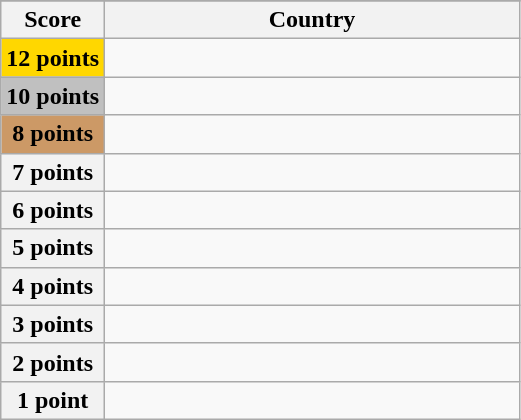<table class="wikitable">
<tr>
</tr>
<tr>
<th scope="col" width="20%">Score</th>
<th scope="col">Country</th>
</tr>
<tr>
<th scope="row" style="background:gold">12 points</th>
<td></td>
</tr>
<tr>
<th scope="row" style="background:silver">10 points</th>
<td></td>
</tr>
<tr>
<th scope="row" style="background:#CC9966">8 points</th>
<td></td>
</tr>
<tr>
<th scope="row">7 points</th>
<td></td>
</tr>
<tr>
<th scope="row">6 points</th>
<td></td>
</tr>
<tr>
<th scope="row">5 points</th>
<td></td>
</tr>
<tr>
<th scope="row">4 points</th>
<td></td>
</tr>
<tr>
<th scope="row">3 points</th>
<td></td>
</tr>
<tr>
<th scope="row">2 points</th>
<td></td>
</tr>
<tr>
<th scope="row">1 point</th>
<td></td>
</tr>
</table>
